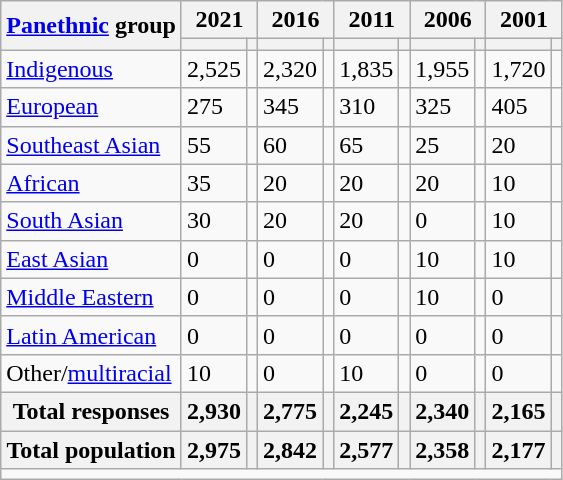<table class="wikitable collapsible sortable">
<tr>
<th rowspan="2"><a href='#'>Panethnic</a> group</th>
<th colspan="2">2021</th>
<th colspan="2">2016</th>
<th colspan="2">2011</th>
<th colspan="2">2006</th>
<th colspan="2">2001</th>
</tr>
<tr>
<th><a href='#'></a></th>
<th></th>
<th></th>
<th></th>
<th></th>
<th></th>
<th></th>
<th></th>
<th></th>
<th></th>
</tr>
<tr>
<td><a href='#'>Indigenous</a></td>
<td>2,525</td>
<td></td>
<td>2,320</td>
<td></td>
<td>1,835</td>
<td></td>
<td>1,955</td>
<td></td>
<td>1,720</td>
<td></td>
</tr>
<tr>
<td><a href='#'>European</a></td>
<td>275</td>
<td></td>
<td>345</td>
<td></td>
<td>310</td>
<td></td>
<td>325</td>
<td></td>
<td>405</td>
<td></td>
</tr>
<tr>
<td><a href='#'>Southeast Asian</a></td>
<td>55</td>
<td></td>
<td>60</td>
<td></td>
<td>65</td>
<td></td>
<td>25</td>
<td></td>
<td>20</td>
<td></td>
</tr>
<tr>
<td><a href='#'>African</a></td>
<td>35</td>
<td></td>
<td>20</td>
<td></td>
<td>20</td>
<td></td>
<td>20</td>
<td></td>
<td>10</td>
<td></td>
</tr>
<tr>
<td><a href='#'>South Asian</a></td>
<td>30</td>
<td></td>
<td>20</td>
<td></td>
<td>20</td>
<td></td>
<td>0</td>
<td></td>
<td>10</td>
<td></td>
</tr>
<tr>
<td><a href='#'>East Asian</a></td>
<td>0</td>
<td></td>
<td>0</td>
<td></td>
<td>0</td>
<td></td>
<td>10</td>
<td></td>
<td>10</td>
<td></td>
</tr>
<tr>
<td><a href='#'>Middle Eastern</a></td>
<td>0</td>
<td></td>
<td>0</td>
<td></td>
<td>0</td>
<td></td>
<td>10</td>
<td></td>
<td>0</td>
<td></td>
</tr>
<tr>
<td><a href='#'>Latin American</a></td>
<td>0</td>
<td></td>
<td>0</td>
<td></td>
<td>0</td>
<td></td>
<td>0</td>
<td></td>
<td>0</td>
<td></td>
</tr>
<tr>
<td>Other/<a href='#'>multiracial</a></td>
<td>10</td>
<td></td>
<td>0</td>
<td></td>
<td>10</td>
<td></td>
<td>0</td>
<td></td>
<td>0</td>
<td></td>
</tr>
<tr>
<th>Total responses</th>
<th>2,930</th>
<th></th>
<th>2,775</th>
<th></th>
<th>2,245</th>
<th></th>
<th>2,340</th>
<th></th>
<th>2,165</th>
<th></th>
</tr>
<tr class="sortbottom">
<th>Total population</th>
<th>2,975</th>
<th></th>
<th>2,842</th>
<th></th>
<th>2,577</th>
<th></th>
<th>2,358</th>
<th></th>
<th>2,177</th>
<th></th>
</tr>
<tr class="sortbottom">
<td colspan="11"></td>
</tr>
</table>
